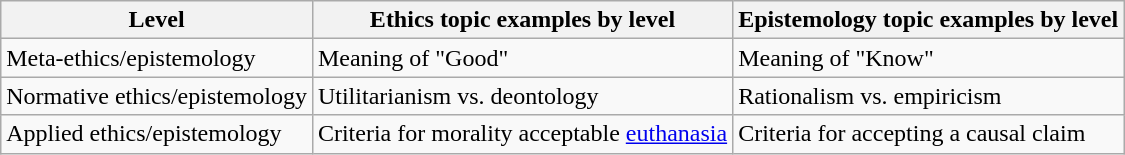<table class="wikitable">
<tr>
<th>Level</th>
<th>Ethics topic examples by level</th>
<th>Epistemology topic examples by level</th>
</tr>
<tr>
<td>Meta-ethics/epistemology</td>
<td>Meaning of "Good"</td>
<td>Meaning of "Know"</td>
</tr>
<tr>
<td>Normative ethics/epistemology</td>
<td>Utilitarianism vs. deontology</td>
<td>Rationalism vs. empiricism</td>
</tr>
<tr>
<td>Applied ethics/epistemology</td>
<td>Criteria for morality acceptable <a href='#'>euthanasia</a></td>
<td>Criteria for accepting a causal claim</td>
</tr>
</table>
